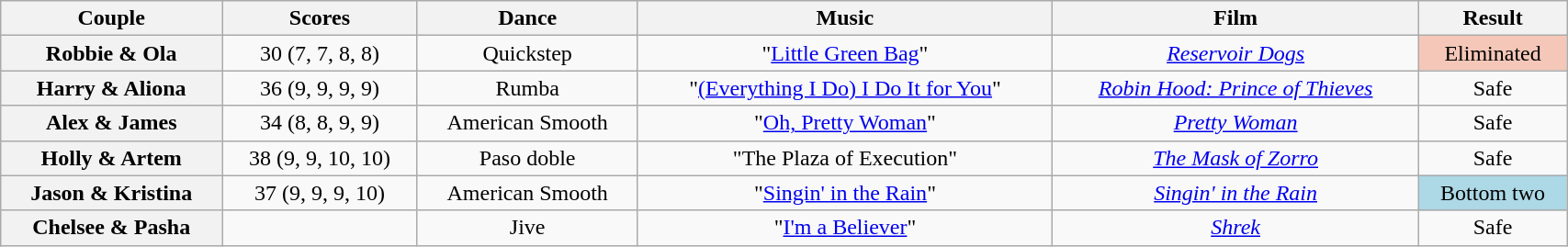<table class="wikitable sortable" style="text-align:center; width:90%">
<tr>
<th scope="col">Couple</th>
<th scope="col">Scores</th>
<th scope="col" class="unsortable">Dance</th>
<th scope="col" class="unsortable">Music</th>
<th scope="col" class="unsortable">Film</th>
<th scope="col" class="unsortable">Result</th>
</tr>
<tr>
<th scope="row">Robbie & Ola</th>
<td>30 (7, 7, 8, 8)</td>
<td>Quickstep</td>
<td>"<a href='#'>Little Green Bag</a>"</td>
<td><em><a href='#'>Reservoir Dogs</a></em></td>
<td bgcolor="f4c7b8">Eliminated</td>
</tr>
<tr>
<th scope="row">Harry & Aliona</th>
<td>36 (9, 9, 9, 9)</td>
<td>Rumba</td>
<td>"<a href='#'>(Everything I Do) I Do It for You</a>"</td>
<td><em><a href='#'>Robin Hood: Prince of Thieves</a></em></td>
<td>Safe</td>
</tr>
<tr>
<th scope="row">Alex & James</th>
<td>34 (8, 8, 9, 9)</td>
<td>American Smooth</td>
<td>"<a href='#'>Oh, Pretty Woman</a>"</td>
<td><em><a href='#'>Pretty Woman</a></em></td>
<td>Safe</td>
</tr>
<tr>
<th scope="row">Holly & Artem</th>
<td>38 (9, 9, 10, 10)</td>
<td>Paso doble</td>
<td>"The Plaza of Execution"</td>
<td><em><a href='#'>The Mask of Zorro</a></em></td>
<td>Safe</td>
</tr>
<tr>
<th scope="row">Jason & Kristina</th>
<td>37 (9, 9, 9, 10)</td>
<td>American Smooth</td>
<td>"<a href='#'>Singin' in the Rain</a>"</td>
<td><em><a href='#'>Singin' in the Rain</a></em></td>
<td bgcolor="lightblue">Bottom two</td>
</tr>
<tr>
<th scope="row">Chelsee & Pasha</th>
<td></td>
<td>Jive</td>
<td>"<a href='#'>I'm a Believer</a>"</td>
<td><em><a href='#'>Shrek</a></em></td>
<td>Safe</td>
</tr>
</table>
